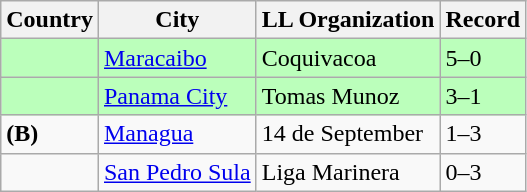<table class="wikitable">
<tr>
<th>Country</th>
<th>City</th>
<th>LL Organization</th>
<th>Record</th>
</tr>
<tr bgcolor=#bbffbb>
<td><strong></strong></td>
<td><a href='#'>Maracaibo</a></td>
<td>Coquivacoa</td>
<td>5–0</td>
</tr>
<tr bgcolor=#bbffbb>
<td><strong></strong></td>
<td><a href='#'>Panama City</a></td>
<td>Tomas Munoz</td>
<td>3–1</td>
</tr>
<tr>
<td><strong> (B)</strong></td>
<td><a href='#'>Managua</a></td>
<td>14 de September</td>
<td>1–3</td>
</tr>
<tr>
<td><strong></strong></td>
<td><a href='#'>San Pedro Sula</a></td>
<td>Liga Marinera</td>
<td>0–3</td>
</tr>
</table>
